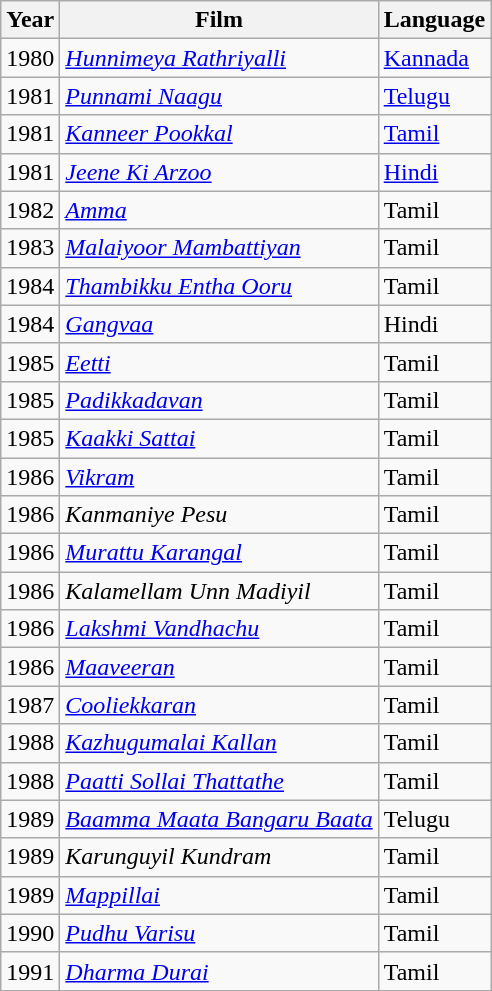<table class="wikitable sortable">
<tr>
<th>Year</th>
<th>Film</th>
<th>Language</th>
</tr>
<tr>
<td>1980</td>
<td><em><a href='#'>Hunnimeya Rathriyalli</a></em></td>
<td><a href='#'>Kannada</a></td>
</tr>
<tr>
<td>1981</td>
<td><em><a href='#'>Punnami Naagu</a></em></td>
<td><a href='#'>Telugu</a></td>
</tr>
<tr>
<td>1981</td>
<td><em><a href='#'>Kanneer Pookkal</a></em></td>
<td><a href='#'>Tamil</a></td>
</tr>
<tr>
<td>1981</td>
<td><em><a href='#'>Jeene Ki Arzoo</a></em></td>
<td><a href='#'>Hindi</a></td>
</tr>
<tr>
<td>1982</td>
<td><em><a href='#'>Amma</a></em></td>
<td>Tamil</td>
</tr>
<tr>
<td>1983</td>
<td><em><a href='#'>Malaiyoor Mambattiyan</a></em></td>
<td>Tamil</td>
</tr>
<tr>
<td>1984</td>
<td><em><a href='#'>Thambikku Entha Ooru</a></em></td>
<td>Tamil</td>
</tr>
<tr>
<td>1984</td>
<td><em><a href='#'>Gangvaa</a></em></td>
<td>Hindi</td>
</tr>
<tr>
<td>1985</td>
<td><em><a href='#'>Eetti</a></em></td>
<td>Tamil</td>
</tr>
<tr>
<td>1985</td>
<td><em><a href='#'>Padikkadavan</a></em></td>
<td>Tamil</td>
</tr>
<tr>
<td>1985</td>
<td><em><a href='#'>Kaakki Sattai</a></em></td>
<td>Tamil</td>
</tr>
<tr>
<td>1986</td>
<td><em><a href='#'>Vikram</a></em></td>
<td>Tamil</td>
</tr>
<tr>
<td>1986</td>
<td><em>Kanmaniye Pesu</em></td>
<td>Tamil</td>
</tr>
<tr>
<td>1986</td>
<td><em><a href='#'>Murattu Karangal</a></em></td>
<td>Tamil</td>
</tr>
<tr>
<td>1986</td>
<td><em>Kalamellam Unn Madiyil</em></td>
<td>Tamil</td>
</tr>
<tr>
<td>1986</td>
<td><em><a href='#'>Lakshmi Vandhachu</a></em></td>
<td>Tamil</td>
</tr>
<tr>
<td>1986</td>
<td><em><a href='#'>Maaveeran</a></em></td>
<td>Tamil</td>
</tr>
<tr>
<td>1987</td>
<td><em><a href='#'>Cooliekkaran</a></em></td>
<td>Tamil</td>
</tr>
<tr>
<td>1988</td>
<td><em><a href='#'>Kazhugumalai Kallan</a></em></td>
<td>Tamil</td>
</tr>
<tr>
<td>1988</td>
<td><em><a href='#'>Paatti Sollai Thattathe</a></em></td>
<td>Tamil</td>
</tr>
<tr>
<td>1989</td>
<td><em><a href='#'>Baamma Maata Bangaru Baata</a></em></td>
<td>Telugu</td>
</tr>
<tr>
<td>1989</td>
<td><em>Karunguyil Kundram</em></td>
<td>Tamil</td>
</tr>
<tr>
<td>1989</td>
<td><em><a href='#'>Mappillai</a></em></td>
<td>Tamil</td>
</tr>
<tr>
<td>1990</td>
<td><em><a href='#'>Pudhu Varisu</a></em></td>
<td>Tamil</td>
</tr>
<tr>
<td>1991</td>
<td><em><a href='#'>Dharma Durai</a></em></td>
<td>Tamil</td>
</tr>
</table>
